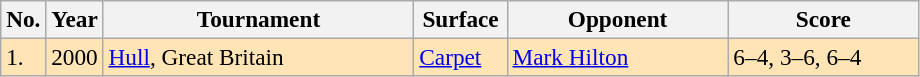<table class="unsortable wikitable" style=font-size:97%>
<tr>
<th width=20>No.</th>
<th width=30>Year</th>
<th width=200>Tournament</th>
<th width=55>Surface</th>
<th width=140>Opponent</th>
<th width=120>Score</th>
</tr>
<tr style="background:moccasin;">
<td>1.</td>
<td>2000</td>
<td><a href='#'>Hull</a>, Great Britain</td>
<td><a href='#'>Carpet</a></td>
<td> <a href='#'>Mark Hilton</a></td>
<td>6–4, 3–6, 6–4</td>
</tr>
</table>
